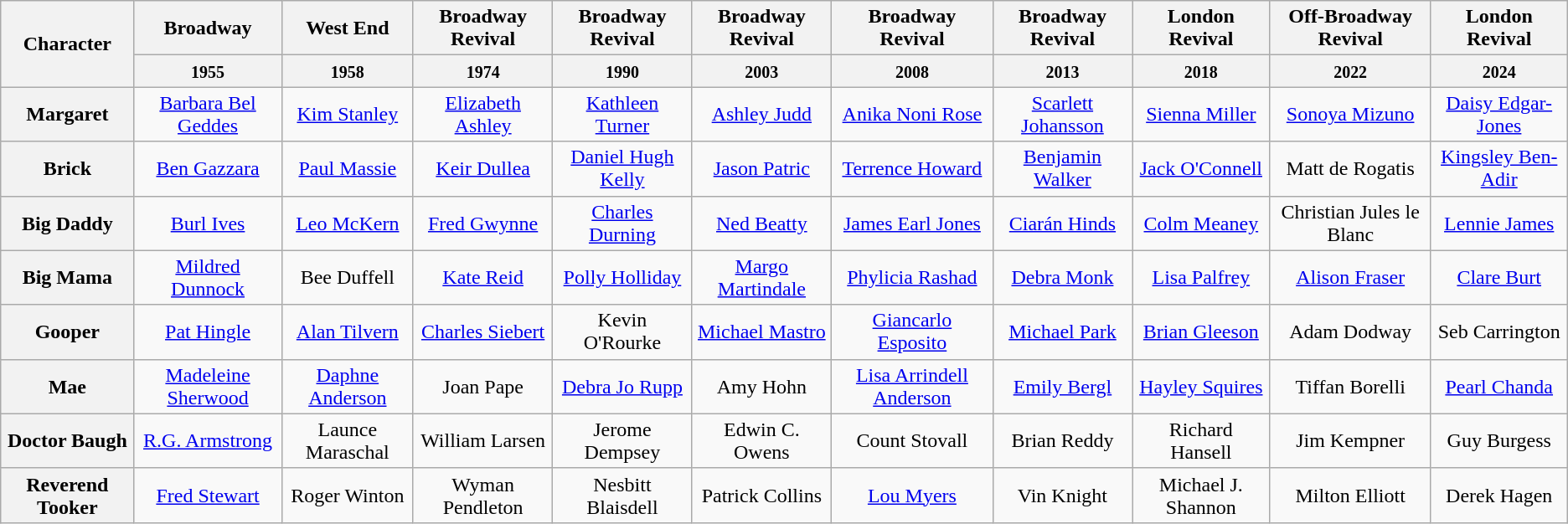<table class="wikitable" style="text-align:center;">
<tr>
<th rowspan="2">Character</th>
<th>Broadway</th>
<th>West End</th>
<th>Broadway Revival</th>
<th>Broadway Revival</th>
<th>Broadway Revival</th>
<th>Broadway Revival</th>
<th>Broadway Revival</th>
<th>London Revival</th>
<th>Off-Broadway Revival</th>
<th>London Revival</th>
</tr>
<tr>
<th><small>1955</small></th>
<th><small>1958</small></th>
<th><small>1974</small></th>
<th><small>1990</small></th>
<th><small>2003</small></th>
<th><small>2008</small></th>
<th><small>2013</small></th>
<th><small>2018</small></th>
<th><small>2022</small></th>
<th><small>2024</small></th>
</tr>
<tr>
<th scope="row">Margaret</th>
<td><a href='#'>Barbara Bel Geddes</a></td>
<td><a href='#'>Kim Stanley</a></td>
<td><a href='#'>Elizabeth Ashley</a></td>
<td><a href='#'>Kathleen Turner</a></td>
<td><a href='#'>Ashley Judd</a></td>
<td><a href='#'>Anika Noni Rose</a></td>
<td><a href='#'>Scarlett Johansson</a></td>
<td><a href='#'>Sienna Miller</a></td>
<td><a href='#'>Sonoya Mizuno</a></td>
<td><a href='#'>Daisy Edgar-Jones</a></td>
</tr>
<tr>
<th scope="row">Brick</th>
<td><a href='#'>Ben Gazzara</a></td>
<td><a href='#'>Paul Massie</a></td>
<td><a href='#'>Keir Dullea</a></td>
<td><a href='#'>Daniel Hugh Kelly</a></td>
<td><a href='#'>Jason Patric</a></td>
<td><a href='#'>Terrence Howard</a></td>
<td><a href='#'>Benjamin Walker</a></td>
<td><a href='#'>Jack O'Connell</a></td>
<td>Matt de Rogatis</td>
<td><a href='#'>Kingsley Ben-Adir</a></td>
</tr>
<tr>
<th scope="row">Big Daddy</th>
<td><a href='#'>Burl Ives</a></td>
<td><a href='#'>Leo McKern</a></td>
<td><a href='#'>Fred Gwynne</a></td>
<td><a href='#'>Charles Durning</a></td>
<td><a href='#'>Ned Beatty</a></td>
<td><a href='#'>James Earl Jones</a></td>
<td><a href='#'>Ciarán Hinds</a></td>
<td><a href='#'>Colm Meaney</a></td>
<td>Christian Jules le Blanc</td>
<td><a href='#'>Lennie James</a></td>
</tr>
<tr>
<th scope="row">Big Mama</th>
<td><a href='#'>Mildred Dunnock</a></td>
<td>Bee Duffell</td>
<td><a href='#'>Kate Reid</a></td>
<td><a href='#'>Polly Holliday</a></td>
<td><a href='#'>Margo Martindale</a></td>
<td><a href='#'>Phylicia Rashad</a></td>
<td><a href='#'>Debra Monk</a></td>
<td><a href='#'>Lisa Palfrey</a></td>
<td><a href='#'>Alison Fraser</a></td>
<td><a href='#'>Clare Burt</a></td>
</tr>
<tr>
<th scope="row">Gooper</th>
<td><a href='#'>Pat Hingle</a></td>
<td><a href='#'>Alan Tilvern</a></td>
<td><a href='#'>Charles Siebert</a></td>
<td>Kevin O'Rourke</td>
<td><a href='#'>Michael Mastro</a></td>
<td><a href='#'>Giancarlo Esposito</a></td>
<td><a href='#'>Michael Park</a></td>
<td><a href='#'>Brian Gleeson</a></td>
<td>Adam Dodway</td>
<td>Seb Carrington</td>
</tr>
<tr>
<th scope="row">Mae</th>
<td><a href='#'>Madeleine Sherwood</a></td>
<td><a href='#'>Daphne Anderson</a></td>
<td>Joan Pape</td>
<td><a href='#'>Debra Jo Rupp</a></td>
<td>Amy Hohn</td>
<td><a href='#'>Lisa Arrindell Anderson</a></td>
<td><a href='#'>Emily Bergl</a></td>
<td><a href='#'>Hayley Squires</a></td>
<td>Tiffan Borelli</td>
<td><a href='#'>Pearl Chanda</a></td>
</tr>
<tr>
<th scope="row">Doctor Baugh</th>
<td><a href='#'>R.G. Armstrong</a></td>
<td>Launce Maraschal</td>
<td>William Larsen</td>
<td>Jerome Dempsey</td>
<td>Edwin C. Owens</td>
<td>Count Stovall</td>
<td>Brian Reddy</td>
<td>Richard Hansell</td>
<td>Jim Kempner</td>
<td>Guy Burgess</td>
</tr>
<tr>
<th scope="row">Reverend Tooker</th>
<td><a href='#'>Fred Stewart</a></td>
<td>Roger Winton</td>
<td>Wyman Pendleton</td>
<td>Nesbitt Blaisdell</td>
<td>Patrick Collins</td>
<td><a href='#'>Lou Myers</a></td>
<td>Vin Knight</td>
<td>Michael J. Shannon</td>
<td>Milton Elliott</td>
<td>Derek Hagen</td>
</tr>
</table>
